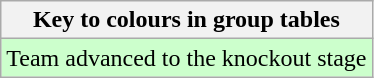<table class="wikitable">
<tr>
<th>Key to colours in group tables</th>
</tr>
<tr>
<td bgcolor="#ccffcc">Team advanced to the knockout stage</td>
</tr>
</table>
